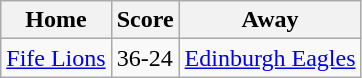<table class="wikitable">
<tr>
<th>Home</th>
<th>Score</th>
<th>Away</th>
</tr>
<tr>
<td><a href='#'>Fife Lions</a></td>
<td>36-24</td>
<td><a href='#'>Edinburgh Eagles</a></td>
</tr>
</table>
